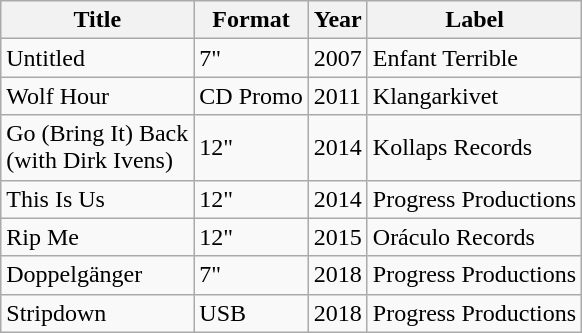<table class="wikitable">
<tr>
<th>Title</th>
<th>Format</th>
<th>Year</th>
<th>Label</th>
</tr>
<tr>
<td>Untitled</td>
<td>7"</td>
<td>2007</td>
<td>Enfant Terrible</td>
</tr>
<tr>
<td>Wolf Hour</td>
<td>CD Promo</td>
<td>2011</td>
<td>Klangarkivet</td>
</tr>
<tr>
<td>Go (Bring It) Back<br>(with Dirk Ivens)</td>
<td>12"</td>
<td>2014</td>
<td>Kollaps Records</td>
</tr>
<tr>
<td>This Is Us</td>
<td>12"</td>
<td>2014</td>
<td>Progress Productions</td>
</tr>
<tr>
<td>Rip Me</td>
<td>12"</td>
<td>2015</td>
<td>Oráculo Records</td>
</tr>
<tr>
<td>Doppelgänger</td>
<td>7"</td>
<td>2018</td>
<td>Progress Productions</td>
</tr>
<tr>
<td>Stripdown</td>
<td>USB</td>
<td>2018</td>
<td>Progress Productions</td>
</tr>
</table>
